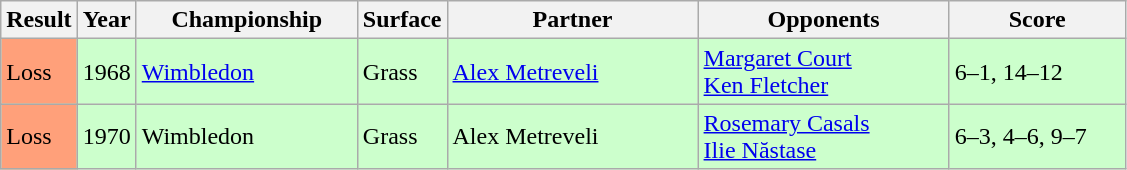<table class="sortable wikitable">
<tr>
<th style="width:40px">Result</th>
<th style="width:30px">Year</th>
<th style="width:140px">Championship</th>
<th style="width:50px">Surface</th>
<th style="width:160px">Partner</th>
<th style="width:160px">Opponents</th>
<th style="width:110px" class="unsortable">Score</th>
</tr>
<tr style="background:#cfc;">
<td style="background:#ffa07a;">Loss</td>
<td>1968</td>
<td><a href='#'>Wimbledon</a></td>
<td>Grass</td>
<td> <a href='#'>Alex Metreveli</a></td>
<td> <a href='#'>Margaret Court</a><br> <a href='#'>Ken Fletcher</a></td>
<td>6–1, 14–12</td>
</tr>
<tr style="background:#cfc;">
<td style="background:#ffa07a;">Loss</td>
<td>1970</td>
<td>Wimbledon</td>
<td>Grass</td>
<td> Alex Metreveli</td>
<td> <a href='#'>Rosemary Casals</a><br> <a href='#'>Ilie Năstase</a></td>
<td>6–3, 4–6, 9–7</td>
</tr>
</table>
